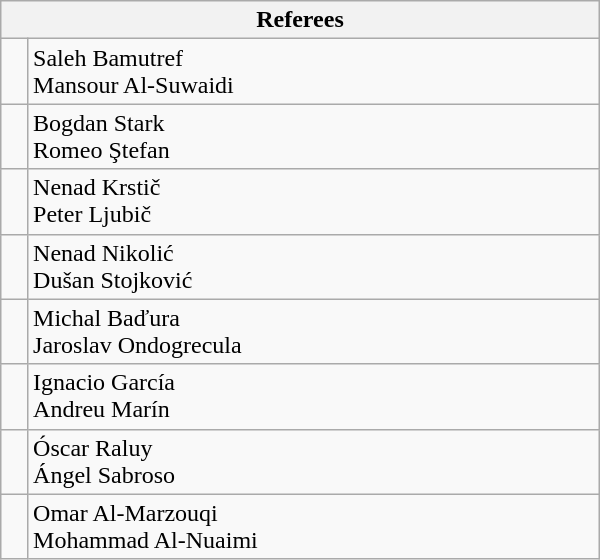<table class="wikitable" style="width:400px;">
<tr>
<th colspan=2>Referees</th>
</tr>
<tr>
<td align=left></td>
<td>Saleh Bamutref<br>Mansour Al-Suwaidi</td>
</tr>
<tr>
<td align=left></td>
<td>Bogdan Stark<br>Romeo Ştefan</td>
</tr>
<tr>
<td align=left></td>
<td>Nenad Krstič<br>Peter Ljubič</td>
</tr>
<tr>
<td align=left></td>
<td>Nenad Nikolić<br>Dušan Stojković</td>
</tr>
<tr>
<td align=left></td>
<td>Michal Baďura<br>Jaroslav Ondogrecula</td>
</tr>
<tr>
<td align=left></td>
<td>Ignacio García<br>Andreu Marín</td>
</tr>
<tr>
<td align=left></td>
<td>Óscar Raluy<br>Ángel Sabroso</td>
</tr>
<tr>
<td align=left></td>
<td>Omar Al-Marzouqi<br>Mohammad Al-Nuaimi</td>
</tr>
</table>
